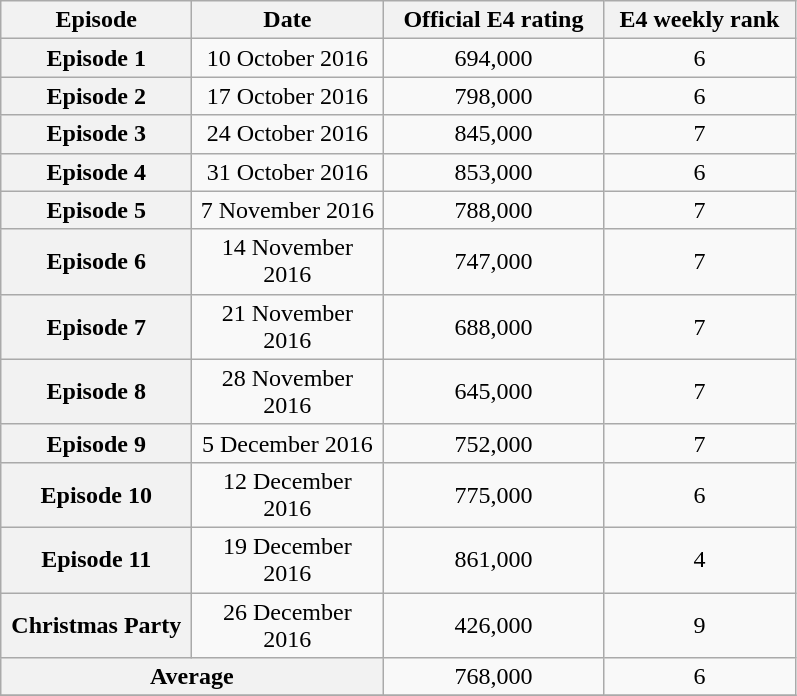<table class="wikitable sortable" style="text-align:center">
<tr>
<th scope="col" style="width:120px;">Episode</th>
<th scope="col" style="width:120px;">Date</th>
<th scope="col" style="width:140px;">Official E4 rating</th>
<th scope="col" style="width:120px;">E4 weekly rank</th>
</tr>
<tr>
<th scope="row">Episode 1</th>
<td>10 October 2016</td>
<td>694,000</td>
<td>6</td>
</tr>
<tr>
<th scope="row">Episode 2</th>
<td>17 October 2016</td>
<td>798,000</td>
<td>6</td>
</tr>
<tr>
<th scope="row">Episode 3</th>
<td>24 October 2016</td>
<td>845,000</td>
<td>7</td>
</tr>
<tr>
<th scope="row">Episode 4</th>
<td>31 October 2016</td>
<td>853,000</td>
<td>6</td>
</tr>
<tr>
<th scope="row">Episode 5</th>
<td>7 November 2016</td>
<td>788,000</td>
<td>7</td>
</tr>
<tr>
<th scope="row">Episode 6</th>
<td>14 November 2016</td>
<td>747,000</td>
<td>7</td>
</tr>
<tr>
<th scope="row">Episode 7</th>
<td>21 November 2016</td>
<td>688,000</td>
<td>7</td>
</tr>
<tr>
<th scope="row">Episode 8</th>
<td>28 November 2016</td>
<td>645,000</td>
<td>7</td>
</tr>
<tr>
<th scope="row">Episode 9</th>
<td>5 December 2016</td>
<td>752,000</td>
<td>7</td>
</tr>
<tr>
<th scope="row">Episode 10</th>
<td>12 December 2016</td>
<td>775,000</td>
<td>6</td>
</tr>
<tr>
<th scope="row">Episode 11</th>
<td>19 December 2016</td>
<td>861,000</td>
<td>4</td>
</tr>
<tr>
<th scope="row">Christmas Party</th>
<td>26 December 2016</td>
<td>426,000</td>
<td>9</td>
</tr>
<tr>
<th scope="row" colspan="2">Average</th>
<td>768,000</td>
<td>6</td>
</tr>
<tr>
</tr>
</table>
